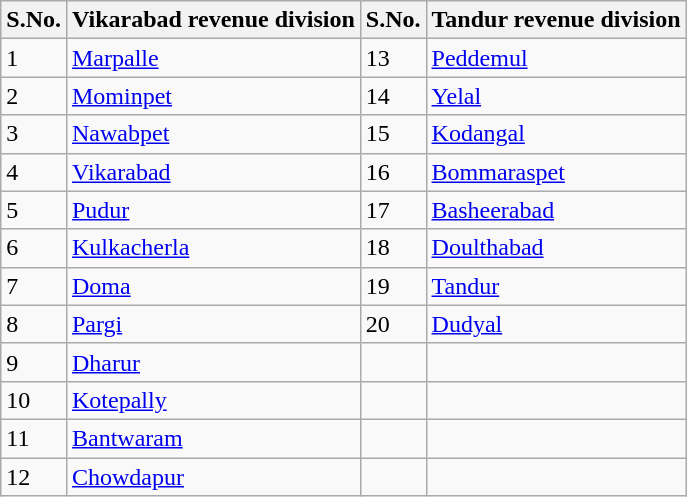<table class="wikitable">
<tr>
<th>S.No.</th>
<th>Vikarabad revenue division</th>
<th>S.No.</th>
<th>Tandur revenue division</th>
</tr>
<tr>
<td>1</td>
<td><a href='#'>Marpalle</a></td>
<td>13</td>
<td><a href='#'>Peddemul</a></td>
</tr>
<tr>
<td>2</td>
<td><a href='#'>Mominpet</a></td>
<td>14</td>
<td><a href='#'>Yelal</a></td>
</tr>
<tr>
<td>3</td>
<td><a href='#'>Nawabpet</a></td>
<td>15</td>
<td><a href='#'>Kodangal</a></td>
</tr>
<tr>
<td>4</td>
<td><a href='#'>Vikarabad</a></td>
<td>16</td>
<td><a href='#'>Bommaraspet</a></td>
</tr>
<tr>
<td>5</td>
<td><a href='#'>Pudur</a></td>
<td>17</td>
<td><a href='#'>Basheerabad</a></td>
</tr>
<tr>
<td>6</td>
<td><a href='#'>Kulkacherla</a></td>
<td>18</td>
<td><a href='#'>Doulthabad</a></td>
</tr>
<tr>
<td>7</td>
<td><a href='#'>Doma</a></td>
<td>19</td>
<td><a href='#'>Tandur</a></td>
</tr>
<tr>
<td>8</td>
<td><a href='#'>Pargi</a></td>
<td>20</td>
<td><a href='#'>Dudyal</a></td>
</tr>
<tr>
<td>9</td>
<td><a href='#'>Dharur</a></td>
<td></td>
<td></td>
</tr>
<tr>
<td>10</td>
<td><a href='#'>Kotepally</a></td>
<td></td>
<td></td>
</tr>
<tr>
<td>11</td>
<td><a href='#'>Bantwaram</a></td>
<td></td>
<td></td>
</tr>
<tr>
<td>12</td>
<td><a href='#'>Chowdapur</a></td>
<td></td>
<td></td>
</tr>
</table>
